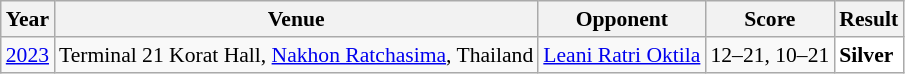<table class="sortable wikitable" style="font-size: 90%;">
<tr>
<th>Year</th>
<th>Venue</th>
<th>Opponent</th>
<th>Score</th>
<th>Result</th>
</tr>
<tr>
<td align="center"><a href='#'>2023</a></td>
<td align="left">Terminal 21 Korat Hall, <a href='#'>Nakhon Ratchasima</a>, Thailand</td>
<td align="left"> <a href='#'>Leani Ratri Oktila</a></td>
<td align="left">12–21, 10–21</td>
<td style="text-align:left; background:white"> <strong>Silver</strong></td>
</tr>
</table>
